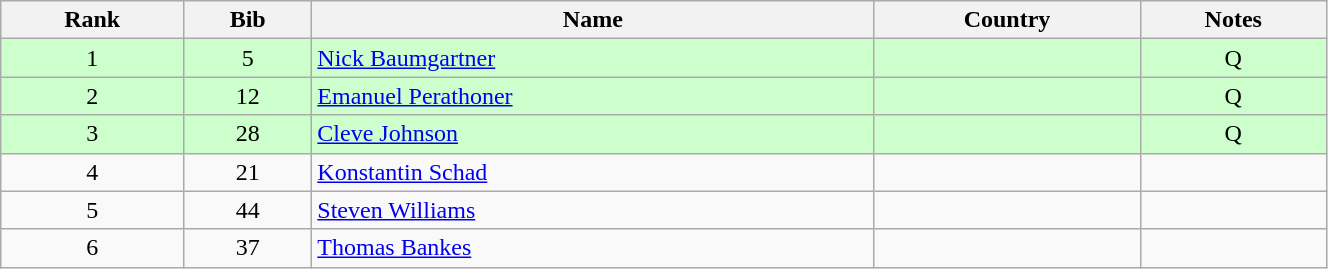<table class="wikitable" style="text-align:center;" width=70%>
<tr>
<th>Rank</th>
<th>Bib</th>
<th>Name</th>
<th>Country</th>
<th>Notes</th>
</tr>
<tr bgcolor="#ccffcc">
<td>1</td>
<td>5</td>
<td align=left><a href='#'>Nick Baumgartner</a></td>
<td align=left></td>
<td>Q</td>
</tr>
<tr bgcolor="#ccffcc">
<td>2</td>
<td>12</td>
<td align=left><a href='#'>Emanuel Perathoner</a></td>
<td align=left></td>
<td>Q</td>
</tr>
<tr bgcolor="#ccffcc">
<td>3</td>
<td>28</td>
<td align=left><a href='#'>Cleve Johnson</a></td>
<td align=left></td>
<td>Q</td>
</tr>
<tr>
<td>4</td>
<td>21</td>
<td align=left><a href='#'>Konstantin Schad</a></td>
<td align=left></td>
<td></td>
</tr>
<tr>
<td>5</td>
<td>44</td>
<td align=left><a href='#'>Steven Williams</a></td>
<td align=left></td>
<td></td>
</tr>
<tr>
<td>6</td>
<td>37</td>
<td align=left><a href='#'>Thomas Bankes</a></td>
<td align=left></td>
<td></td>
</tr>
</table>
